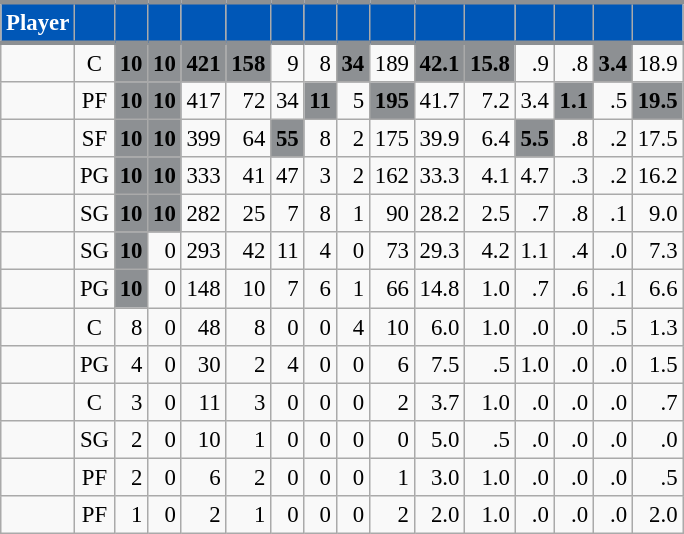<table class="wikitable sortable" style="font-size: 95%; text-align:right;">
<tr>
<th style="background:#0057B7; color:#FFFFFF; border-top:#8D9093 3px solid; border-bottom:#8D9093 3px solid;">Player</th>
<th style="background:#0057B7; color:#FFFFFF; border-top:#8D9093 3px solid; border-bottom:#8D9093 3px solid;"></th>
<th style="background:#0057B7; color:#FFFFFF; border-top:#8D9093 3px solid; border-bottom:#8D9093 3px solid;"></th>
<th style="background:#0057B7; color:#FFFFFF; border-top:#8D9093 3px solid; border-bottom:#8D9093 3px solid;"></th>
<th style="background:#0057B7; color:#FFFFFF; border-top:#8D9093 3px solid; border-bottom:#8D9093 3px solid;"></th>
<th style="background:#0057B7; color:#FFFFFF; border-top:#8D9093 3px solid; border-bottom:#8D9093 3px solid;"></th>
<th style="background:#0057B7; color:#FFFFFF; border-top:#8D9093 3px solid; border-bottom:#8D9093 3px solid;"></th>
<th style="background:#0057B7; color:#FFFFFF; border-top:#8D9093 3px solid; border-bottom:#8D9093 3px solid;"></th>
<th style="background:#0057B7; color:#FFFFFF; border-top:#8D9093 3px solid; border-bottom:#8D9093 3px solid;"></th>
<th style="background:#0057B7; color:#FFFFFF; border-top:#8D9093 3px solid; border-bottom:#8D9093 3px solid;"></th>
<th style="background:#0057B7; color:#FFFFFF; border-top:#8D9093 3px solid; border-bottom:#8D9093 3px solid;"></th>
<th style="background:#0057B7; color:#FFFFFF; border-top:#8D9093 3px solid; border-bottom:#8D9093 3px solid;"></th>
<th style="background:#0057B7; color:#FFFFFF; border-top:#8D9093 3px solid; border-bottom:#8D9093 3px solid;"></th>
<th style="background:#0057B7; color:#FFFFFF; border-top:#8D9093 3px solid; border-bottom:#8D9093 3px solid;"></th>
<th style="background:#0057B7; color:#FFFFFF; border-top:#8D9093 3px solid; border-bottom:#8D9093 3px solid;"></th>
<th style="background:#0057B7; color:#FFFFFF; border-top:#8D9093 3px solid; border-bottom:#8D9093 3px solid;"></th>
</tr>
<tr>
<td style="text-align:left;"></td>
<td style="text-align:center;">C</td>
<td style="background:#8D9093; color:#010101;"><strong>10</strong></td>
<td style="background:#8D9093; color:#010101;"><strong>10</strong></td>
<td style="background:#8D9093; color:#010101;"><strong>421</strong></td>
<td style="background:#8D9093; color:#010101;"><strong>158</strong></td>
<td>9</td>
<td>8</td>
<td style="background:#8D9093; color:#010101;"><strong>34</strong></td>
<td>189</td>
<td style="background:#8D9093; color:#010101;"><strong>42.1</strong></td>
<td style="background:#8D9093; color:#010101;"><strong>15.8</strong></td>
<td>.9</td>
<td>.8</td>
<td style="background:#8D9093; color:#010101;"><strong>3.4</strong></td>
<td>18.9</td>
</tr>
<tr>
<td style="text-align:left;"></td>
<td style="text-align:center;">PF</td>
<td style="background:#8D9093; color:#010101;"><strong>10</strong></td>
<td style="background:#8D9093; color:#010101;"><strong>10</strong></td>
<td>417</td>
<td>72</td>
<td>34</td>
<td style="background:#8D9093; color:#010101;"><strong>11</strong></td>
<td>5</td>
<td style="background:#8D9093; color:#010101;"><strong>195</strong></td>
<td>41.7</td>
<td>7.2</td>
<td>3.4</td>
<td style="background:#8D9093; color:#010101;"><strong>1.1</strong></td>
<td>.5</td>
<td style="background:#8D9093; color:#010101;"><strong>19.5</strong></td>
</tr>
<tr>
<td style="text-align:left;"></td>
<td style="text-align:center;">SF</td>
<td style="background:#8D9093; color:#010101;"><strong>10</strong></td>
<td style="background:#8D9093; color:#010101;"><strong>10</strong></td>
<td>399</td>
<td>64</td>
<td style="background:#8D9093; color:#010101;"><strong>55</strong></td>
<td>8</td>
<td>2</td>
<td>175</td>
<td>39.9</td>
<td>6.4</td>
<td style="background:#8D9093; color:#010101;"><strong>5.5</strong></td>
<td>.8</td>
<td>.2</td>
<td>17.5</td>
</tr>
<tr>
<td style="text-align:left;"></td>
<td style="text-align:center;">PG</td>
<td style="background:#8D9093; color:#010101;"><strong>10</strong></td>
<td style="background:#8D9093; color:#010101;"><strong>10</strong></td>
<td>333</td>
<td>41</td>
<td>47</td>
<td>3</td>
<td>2</td>
<td>162</td>
<td>33.3</td>
<td>4.1</td>
<td>4.7</td>
<td>.3</td>
<td>.2</td>
<td>16.2</td>
</tr>
<tr>
<td style="text-align:left;"></td>
<td style="text-align:center;">SG</td>
<td style="background:#8D9093; color:#010101;"><strong>10</strong></td>
<td style="background:#8D9093; color:#010101;"><strong>10</strong></td>
<td>282</td>
<td>25</td>
<td>7</td>
<td>8</td>
<td>1</td>
<td>90</td>
<td>28.2</td>
<td>2.5</td>
<td>.7</td>
<td>.8</td>
<td>.1</td>
<td>9.0</td>
</tr>
<tr>
<td style="text-align:left;"></td>
<td style="text-align:center;">SG</td>
<td style="background:#8D9093; color:#010101;"><strong>10</strong></td>
<td>0</td>
<td>293</td>
<td>42</td>
<td>11</td>
<td>4</td>
<td>0</td>
<td>73</td>
<td>29.3</td>
<td>4.2</td>
<td>1.1</td>
<td>.4</td>
<td>.0</td>
<td>7.3</td>
</tr>
<tr>
<td style="text-align:left;"></td>
<td style="text-align:center;">PG</td>
<td style="background:#8D9093; color:#010101;"><strong>10</strong></td>
<td>0</td>
<td>148</td>
<td>10</td>
<td>7</td>
<td>6</td>
<td>1</td>
<td>66</td>
<td>14.8</td>
<td>1.0</td>
<td>.7</td>
<td>.6</td>
<td>.1</td>
<td>6.6</td>
</tr>
<tr>
<td style="text-align:left;"></td>
<td style="text-align:center;">C</td>
<td>8</td>
<td>0</td>
<td>48</td>
<td>8</td>
<td>0</td>
<td>0</td>
<td>4</td>
<td>10</td>
<td>6.0</td>
<td>1.0</td>
<td>.0</td>
<td>.0</td>
<td>.5</td>
<td>1.3</td>
</tr>
<tr>
<td style="text-align:left;"></td>
<td style="text-align:center;">PG</td>
<td>4</td>
<td>0</td>
<td>30</td>
<td>2</td>
<td>4</td>
<td>0</td>
<td>0</td>
<td>6</td>
<td>7.5</td>
<td>.5</td>
<td>1.0</td>
<td>.0</td>
<td>.0</td>
<td>1.5</td>
</tr>
<tr>
<td style="text-align:left;"></td>
<td style="text-align:center;">C</td>
<td>3</td>
<td>0</td>
<td>11</td>
<td>3</td>
<td>0</td>
<td>0</td>
<td>0</td>
<td>2</td>
<td>3.7</td>
<td>1.0</td>
<td>.0</td>
<td>.0</td>
<td>.0</td>
<td>.7</td>
</tr>
<tr>
<td style="text-align:left;"></td>
<td style="text-align:center;">SG</td>
<td>2</td>
<td>0</td>
<td>10</td>
<td>1</td>
<td>0</td>
<td>0</td>
<td>0</td>
<td>0</td>
<td>5.0</td>
<td>.5</td>
<td>.0</td>
<td>.0</td>
<td>.0</td>
<td>.0</td>
</tr>
<tr>
<td style="text-align:left;"></td>
<td style="text-align:center;">PF</td>
<td>2</td>
<td>0</td>
<td>6</td>
<td>2</td>
<td>0</td>
<td>0</td>
<td>0</td>
<td>1</td>
<td>3.0</td>
<td>1.0</td>
<td>.0</td>
<td>.0</td>
<td>.0</td>
<td>.5</td>
</tr>
<tr>
<td style="text-align:left;"></td>
<td style="text-align:center;">PF</td>
<td>1</td>
<td>0</td>
<td>2</td>
<td>1</td>
<td>0</td>
<td>0</td>
<td>0</td>
<td>2</td>
<td>2.0</td>
<td>1.0</td>
<td>.0</td>
<td>.0</td>
<td>.0</td>
<td>2.0</td>
</tr>
</table>
